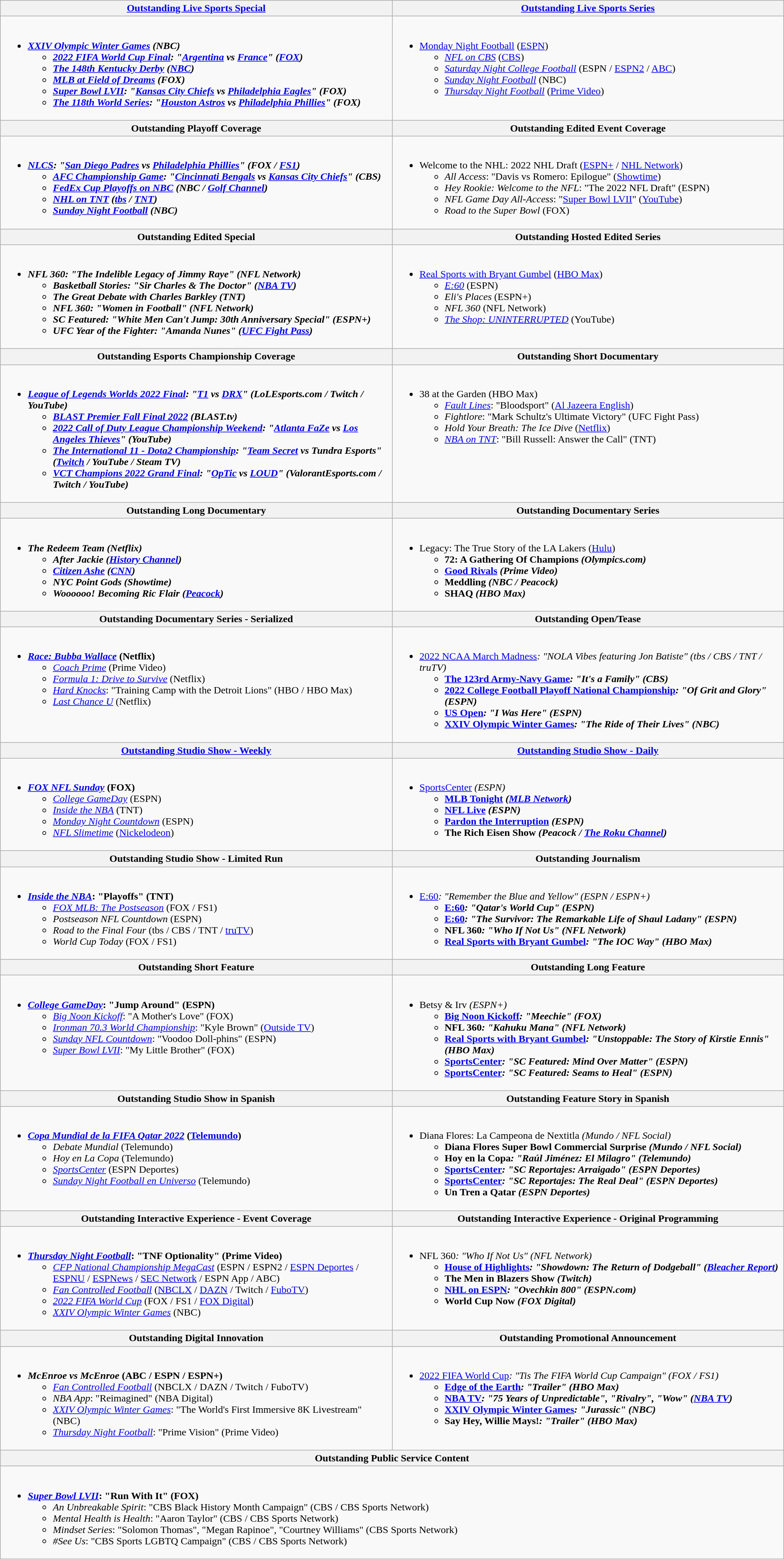<table class=wikitable>
<tr>
<th style="width:50%"><a href='#'>Outstanding Live Sports Special</a></th>
<th style="width:50%"><a href='#'>Outstanding Live Sports Series</a></th>
</tr>
<tr>
<td valign="top"><br><ul><li><strong><em><a href='#'>XXIV Olympic Winter Games</a><em> (NBC)<strong><ul><li></em><a href='#'>2022 FIFA World Cup Final</a><em>: "<a href='#'>Argentina</a> vs <a href='#'>France</a>" (<a href='#'>FOX</a>)</li><li></em><a href='#'>The 148th Kentucky Derby</a><em> (<a href='#'>NBC</a>)</li><li></em><a href='#'>MLB at Field of Dreams</a><em> (FOX)</li><li></em><a href='#'>Super Bowl LVII</a><em>: "<a href='#'>Kansas City Chiefs</a> vs <a href='#'>Philadelphia Eagles</a>" (FOX)</li><li></em><a href='#'>The 118th World Series</a><em>: "<a href='#'>Houston Astros</a> vs <a href='#'>Philadelphia Phillies</a>" (FOX)</li></ul></li></ul></td>
<td valign="top"><br><ul><li></em></strong><a href='#'>Monday Night Football</a></em> (<a href='#'>ESPN</a>)</strong><ul><li><em><a href='#'>NFL on CBS</a></em> (<a href='#'>CBS</a>)</li><li><em><a href='#'>Saturday Night College Football</a></em> (ESPN / <a href='#'>ESPN2</a> / <a href='#'>ABC</a>)</li><li><em><a href='#'>Sunday Night Football</a></em> (NBC)</li><li><em><a href='#'>Thursday Night Football</a></em> (<a href='#'>Prime Video</a>)</li></ul></li></ul></td>
</tr>
<tr>
<th style="width:50%">Outstanding Playoff Coverage</th>
<th style="width:50%">Outstanding Edited Event Coverage</th>
</tr>
<tr>
<td valign="top"><br><ul><li><strong><em><a href='#'>NLCS</a><em>: "<a href='#'>San Diego Padres</a> vs <a href='#'>Philadelphia Phillies</a>" (FOX / <a href='#'>FS1</a>)<strong><ul><li></em><a href='#'>AFC Championship Game</a><em>: "<a href='#'>Cincinnati Bengals</a> vs <a href='#'>Kansas City Chiefs</a>" (CBS)</li><li></em><a href='#'>FedEx Cup Playoffs on NBC</a><em> (NBC / <a href='#'>Golf Channel</a>)</li><li></em><a href='#'>NHL on TNT</a><em> (<a href='#'>tbs</a> / <a href='#'>TNT</a>)</li><li></em><a href='#'>Sunday Night Football</a><em> (NBC)</li></ul></li></ul></td>
<td valign="top"><br><ul><li></em></strong>Welcome to the NHL: 2022 NHL Draft</em> (<a href='#'>ESPN+</a> / <a href='#'>NHL Network</a>)</strong><ul><li><em>All Access</em>: "Davis vs Romero: Epilogue" (<a href='#'>Showtime</a>)</li><li><em>Hey Rookie: Welcome to the NFL</em>: "The 2022 NFL Draft" (ESPN)</li><li><em>NFL Game Day All-Access</em>: "<a href='#'>Super Bowl LVII</a>" (<a href='#'>YouTube</a>)</li><li><em>Road to the Super Bowl</em> (FOX)</li></ul></li></ul></td>
</tr>
<tr>
<th style="width:50%">Outstanding Edited Special</th>
<th style="width:50%">Outstanding Hosted Edited Series</th>
</tr>
<tr>
<td valign="top"><br><ul><li><strong><em>NFL 360<em>: "The Indelible Legacy of Jimmy Raye" (NFL Network)<strong><ul><li></em>Basketball Stories<em>: "Sir Charles & The Doctor" (<a href='#'>NBA TV</a>)</li><li></em>The Great Debate with Charles Barkley<em> (TNT)</li><li></em>NFL 360<em>: "Women in Football" (NFL Network)</li><li></em>SC Featured<em>: "White Men Can't Jump: 30th Anniversary Special" (ESPN+)</li><li></em>UFC Year of the Fighter<em>: "Amanda Nunes" (<a href='#'>UFC Fight Pass</a>)</li></ul></li></ul></td>
<td valign="top"><br><ul><li></em></strong><a href='#'>Real Sports with Bryant Gumbel</a></em> (<a href='#'>HBO Max</a>)</strong><ul><li><em><a href='#'>E:60</a></em> (ESPN)</li><li><em>Eli's Places</em> (ESPN+)</li><li><em>NFL 360</em> (NFL Network)</li><li><em><a href='#'>The Shop: UNINTERRUPTED</a></em> (YouTube)</li></ul></li></ul></td>
</tr>
<tr>
<th style="width:50%">Outstanding Esports Championship Coverage</th>
<th style="width:50%">Outstanding Short Documentary</th>
</tr>
<tr>
<td valign="top"><br><ul><li><strong><em><a href='#'>League of Legends Worlds 2022 Final</a><em>: "<a href='#'>T1</a> vs <a href='#'>DRX</a>" (LoLEsports.com / Twitch / YouTube)<strong><ul><li></em><a href='#'>BLAST Premier Fall Final 2022</a><em> (BLAST.tv)</li><li></em><a href='#'>2022 Call of Duty League Championship Weekend</a><em>: "<a href='#'>Atlanta FaZe</a> vs <a href='#'>Los Angeles Thieves</a>" (YouTube)</li><li></em><a href='#'>The International 11 - Dota2 Championship</a><em>: "<a href='#'>Team Secret</a> vs Tundra Esports" (<a href='#'>Twitch</a> / YouTube / Steam TV)</li><li></em><a href='#'>VCT Champions 2022 Grand Final</a><em>: "<a href='#'>OpTic</a> vs <a href='#'>LOUD</a>" (ValorantEsports.com / Twitch / YouTube)</li></ul></li></ul></td>
<td valign="top"><br><ul><li></em></strong>38 at the Garden</em> (HBO Max)</strong><ul><li><em><a href='#'>Fault Lines</a></em>: "Bloodsport" (<a href='#'>Al Jazeera English</a>)</li><li><em>Fightlore</em>: "Mark Schultz's Ultimate Victory" (UFC Fight Pass)</li><li><em>Hold Your Breath: The Ice Dive</em> (<a href='#'>Netflix</a>)</li><li><em><a href='#'>NBA on TNT</a></em>: "Bill Russell: Answer the Call" (TNT)</li></ul></li></ul></td>
</tr>
<tr>
<th style="width:50%">Outstanding Long Documentary</th>
<th style="width:50%">Outstanding Documentary Series</th>
</tr>
<tr>
<td valign="top"><br><ul><li><strong><em>The Redeem Team<em> (Netflix)<strong><ul><li></em>After Jackie<em> (<a href='#'>History Channel</a>)</li><li></em><a href='#'>Citizen Ashe</a><em> (<a href='#'>CNN</a>)</li><li></em>NYC Point Gods<em> (Showtime)</li><li></em>Woooooo! Becoming Ric Flair<em> (<a href='#'>Peacock</a>)</li></ul></li></ul></td>
<td valign="top"><br><ul><li></em></strong>Legacy: The True Story of the LA Lakers</em> (<a href='#'>Hulu</a>)</strong><ul><li><strong>72: A Gathering Of Champions<em> (Olympics.com)</li><li></em><a href='#'>Good Rivals</a><em> (Prime Video)</li><li></em>Meddling<em> (NBC / Peacock)</li><li></em>SHAQ<em> (HBO Max)</li></ul></li></ul></td>
</tr>
<tr>
<th style="width:50%">Outstanding Documentary Series - Serialized</th>
<th style="width:50%">Outstanding Open/Tease</th>
</tr>
<tr>
<td valign="top"><br><ul><li><strong><em><a href='#'>Race: Bubba Wallace</a></em> (Netflix)</strong><ul><li><em><a href='#'>Coach Prime</a></em> (Prime Video)</li><li><em><a href='#'>Formula 1: Drive to Survive</a></em> (Netflix)</li><li><em><a href='#'>Hard Knocks</a></em>: "Training Camp with the Detroit Lions" (HBO / HBO Max)</li><li><em><a href='#'>Last Chance U</a></em> (Netflix)</li></ul></li></ul></td>
<td valign="top"><br><ul><li></em></strong><a href='#'>2022 NCAA March Madness</a><em>: "NOLA Vibes featuring Jon Batiste" (tbs / CBS / TNT / truTV)<strong><ul><li></em><a href='#'>The 123rd Army-Navy Game</a><em>: "It's a Family" (CBS)</li><li></em><a href='#'>2022 College Football Playoff National Championship</a><em>: "Of Grit and Glory" (ESPN)</li><li></em><a href='#'>US Open</a><em>: "I Was Here" (ESPN)</li><li></em><a href='#'>XXIV Olympic Winter Games</a><em>: "The Ride of Their Lives" (NBC)</li></ul></li></ul></td>
</tr>
<tr>
<th style="width:50%"><a href='#'>Outstanding Studio Show - Weekly</a></th>
<th style="width:50%"><a href='#'>Outstanding Studio Show - Daily</a></th>
</tr>
<tr>
<td valign="top"><br><ul><li><strong><em><a href='#'>FOX NFL Sunday</a></em> (FOX)</strong><ul><li><em><a href='#'>College GameDay</a></em> (ESPN)</li><li><em><a href='#'>Inside the NBA</a></em> (TNT)</li><li><em><a href='#'>Monday Night Countdown</a></em> (ESPN)</li><li><em><a href='#'>NFL Slimetime</a></em> (<a href='#'>Nickelodeon</a>)</li></ul></li></ul></td>
<td valign="top"><br><ul><li></em></strong><a href='#'>SportsCenter</a><em> (ESPN)<strong><ul><li></em><a href='#'>MLB Tonight</a><em> (<a href='#'>MLB Network</a>)</li><li></em><a href='#'>NFL Live</a><em> (ESPN)</li><li></em><a href='#'>Pardon the Interruption</a><em> (ESPN)</li><li></em>The Rich Eisen Show<em> (Peacock / <a href='#'>The Roku Channel</a>)</li></ul></li></ul></td>
</tr>
<tr>
<th style="width:50%">Outstanding Studio Show - Limited Run</th>
<th style="width:50%">Outstanding Journalism</th>
</tr>
<tr>
<td valign="top"><br><ul><li><strong><em><a href='#'>Inside the NBA</a></em>: "Playoffs" (TNT)</strong><ul><li><em><a href='#'>FOX MLB: The Postseason</a></em> (FOX / FS1)</li><li><em>Postseason NFL Countdown</em> (ESPN)</li><li><em>Road to the Final Four</em> (tbs / CBS / TNT / <a href='#'>truTV</a>)</li><li><em>World Cup Today</em> (FOX / FS1)</li></ul></li></ul></td>
<td valign="top"><br><ul><li></em></strong><a href='#'>E:60</a><em>: "Remember the Blue and Yellow" (ESPN / ESPN+)<strong><ul><li></em><a href='#'>E:60</a><em>: "Qatar's World Cup" (ESPN)</li><li></em><a href='#'>E:60</a><em>: "The Survivor: The Remarkable Life of Shaul Ladany" (ESPN)</li><li></em>NFL 360<em>: "Who If Not Us" (NFL Network)</li><li></em><a href='#'>Real Sports with Bryant Gumbel</a><em>: "The IOC Way" (HBO Max)</li></ul></li></ul></td>
</tr>
<tr>
<th style="width:50%">Outstanding Short Feature</th>
<th style="width:50%">Outstanding Long Feature</th>
</tr>
<tr>
<td valign="top"><br><ul><li><strong><em><a href='#'>College GameDay</a></em>: "Jump Around" (ESPN)</strong><ul><li><em><a href='#'>Big Noon Kickoff</a></em>: "A Mother's Love" (FOX)</li><li><em><a href='#'>Ironman 70.3 World Championship</a></em>: "Kyle Brown" (<a href='#'>Outside TV</a>)</li><li><em><a href='#'>Sunday NFL Countdown</a></em>: "Voodoo Doll-phins" (ESPN)</li><li><em><a href='#'>Super Bowl LVII</a></em>: "My Little Brother" (FOX)</li></ul></li></ul></td>
<td valign="top"><br><ul><li></em></strong>Betsy & Irv<em> (ESPN+)<strong><ul><li></em><a href='#'>Big Noon Kickoff</a><em>: "Meechie" (FOX)</li><li></em>NFL 360<em>: "Kahuku Mana" (NFL Network)</li><li></em><a href='#'>Real Sports with Bryant Gumbel</a><em>: "Unstoppable: The Story of Kirstie Ennis" (HBO Max)</li><li></em><a href='#'>SportsCenter</a><em>: "SC Featured: Mind Over Matter" (ESPN)</li><li></em><a href='#'>SportsCenter</a><em>: "SC Featured: Seams to Heal" (ESPN)</li></ul></li></ul></td>
</tr>
<tr>
<th style="width:50%">Outstanding Studio Show in Spanish</th>
<th style="width:50%">Outstanding Feature Story in Spanish</th>
</tr>
<tr>
<td valign="top"><br><ul><li><strong><em><a href='#'>Copa Mundial de la FIFA Qatar 2022</a></em> (<a href='#'>Telemundo</a>)</strong><ul><li><em>Debate Mundial</em> (Telemundo)</li><li><em>Hoy en La Copa</em> (Telemundo)</li><li><em><a href='#'>SportsCenter</a></em> (ESPN Deportes)</li><li><em><a href='#'>Sunday Night Football en Universo</a></em> (Telemundo)</li></ul></li></ul></td>
<td valign="top"><br><ul><li></em></strong>Diana Flores: La Campeona de Nextitla<em> (Mundo / NFL Social)<strong><ul><li></em>Diana Flores Super Bowl Commercial Surprise<em> (Mundo / NFL Social)</li><li></em>Hoy en la Copa<em>: "Raúl Jiménez: El Milagro" (Telemundo)</li><li></em><a href='#'>SportsCenter</a><em>: "SC Reportajes: Arraigado" (ESPN Deportes)</li><li></em><a href='#'>SportsCenter</a><em>: "SC Reportajes: The Real Deal" (ESPN Deportes)</li><li></em>Un Tren a Qatar<em> (ESPN Deportes)</li></ul></li></ul></td>
</tr>
<tr>
<th style="width:50%">Outstanding Interactive Experience - Event Coverage</th>
<th style="width:50%">Outstanding Interactive Experience - Original Programming</th>
</tr>
<tr>
<td valign="top"><br><ul><li><strong><em><a href='#'>Thursday Night Football</a></em>: "TNF Optionality" (Prime Video)</strong><ul><li><em><a href='#'>CFP National Championship MegaCast</a></em> (ESPN / ESPN2 / <a href='#'>ESPN Deportes</a> / <a href='#'>ESPNU</a> / <a href='#'>ESPNews</a> / <a href='#'>SEC Network</a> / ESPN App / ABC)</li><li><em><a href='#'>Fan Controlled Football</a></em> (<a href='#'>NBCLX</a> / <a href='#'>DAZN</a> / Twitch / <a href='#'>FuboTV</a>)</li><li><em><a href='#'>2022 FIFA World Cup</a></em> (FOX / FS1 / <a href='#'>FOX Digital</a>)</li><li><em><a href='#'>XXIV Olympic Winter Games</a></em> (NBC)</li></ul></li></ul></td>
<td valign="top"><br><ul><li></em></strong>NFL 360<em>: "Who If Not Us" (NFL Network)<strong><ul><li></em><a href='#'>House of Highlights</a><em>: "Showdown: The Return of Dodgeball" (<a href='#'>Bleacher Report</a>)</li><li></em>The Men in Blazers Show<em> (Twitch)</li><li></em><a href='#'>NHL on ESPN</a><em>: "Ovechkin 800" (ESPN.com)</li><li></em>World Cup Now<em> (FOX Digital)</li></ul></li></ul></td>
</tr>
<tr>
<th style="width:50%">Outstanding Digital Innovation</th>
<th style="width:50%">Outstanding Promotional Announcement</th>
</tr>
<tr>
<td valign="top"><br><ul><li><strong><em>McEnroe vs McEnroe</em> (ABC / ESPN / ESPN+)</strong><ul><li><em><a href='#'>Fan Controlled Football</a></em> (NBCLX / DAZN / Twitch / FuboTV)</li><li><em>NBA App</em>: "Reimagined" (NBA Digital)</li><li><em><a href='#'>XXIV Olympic Winter Games</a></em>: "The World's First Immersive 8K Livestream" (NBC)</li><li><em><a href='#'>Thursday Night Football</a></em>: "Prime Vision" (Prime Video)</li></ul></li></ul></td>
<td valign="top"><br><ul><li></em></strong><a href='#'>2022 FIFA World Cup</a><em>: "Tis The FIFA World Cup Campaign" (FOX / FS1)<strong><ul><li></em><a href='#'>Edge of the Earth</a><em>: "Trailer" (HBO Max)</li><li></em><a href='#'>NBA TV</a><em>: "75 Years of Unpredictable", "Rivalry", "Wow" (<a href='#'>NBA TV</a>)</li><li></em><a href='#'>XXIV Olympic Winter Games</a><em>: "Jurassic" (NBC)</li><li></em>Say Hey, Willie Mays!<em>: "Trailer" (HBO Max)</li></ul></li></ul></td>
</tr>
<tr>
<th colspan="2" style="width:50%">Outstanding Public Service Content</th>
</tr>
<tr>
<td colspan="2" valign="top"><br><ul><li><strong><em><a href='#'>Super Bowl LVII</a></em>: "Run With It" (FOX)</strong><ul><li><em>An Unbreakable Spirit</em>: "CBS Black History Month Campaign" (CBS / CBS Sports Network)</li><li><em>Mental Health is Health</em>: "Aaron Taylor" (CBS / CBS Sports Network)</li><li><em>Mindset Series</em>: "Solomon Thomas", "Megan Rapinoe", "Courtney Williams" (CBS Sports Network)</li><li><em>#See Us</em>: "CBS Sports LGBTQ Campaign" (CBS / CBS Sports Network)</li></ul></li></ul></td>
</tr>
<tr>
</tr>
</table>
